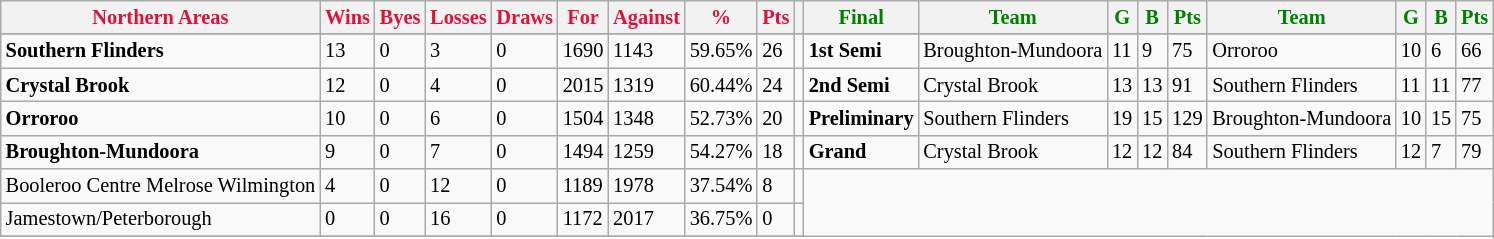<table style="font-size: 85%; text-align: left;" class="wikitable">
<tr>
<th style="color:crimson">Northern Areas</th>
<th style="color:crimson">Wins</th>
<th style="color:crimson">Byes</th>
<th style="color:crimson">Losses</th>
<th style="color:crimson">Draws</th>
<th style="color:crimson">For</th>
<th style="color:crimson">Against</th>
<th style="color:crimson">%</th>
<th style="color:crimson">Pts</th>
<th></th>
<th style="color:green">Final</th>
<th style="color:green">Team</th>
<th style="color:green">G</th>
<th style="color:green">B</th>
<th style="color:green">Pts</th>
<th style="color:green">Team</th>
<th style="color:green">G</th>
<th style="color:green">B</th>
<th style="color:green">Pts</th>
</tr>
<tr>
</tr>
<tr>
</tr>
<tr>
<td><strong>	Southern Flinders	</strong></td>
<td>13</td>
<td>0</td>
<td>3</td>
<td>0</td>
<td>1690</td>
<td>1143</td>
<td>59.65%</td>
<td>26</td>
<td></td>
<td><strong>1st Semi</strong></td>
<td>Broughton-Mundoora</td>
<td>11</td>
<td>9</td>
<td>75</td>
<td>Orroroo</td>
<td>10</td>
<td>6</td>
<td>66</td>
</tr>
<tr>
<td><strong>	Crystal Brook	</strong></td>
<td>12</td>
<td>0</td>
<td>4</td>
<td>0</td>
<td>2015</td>
<td>1319</td>
<td>60.44%</td>
<td>24</td>
<td></td>
<td><strong>2nd Semi</strong></td>
<td>Crystal Brook</td>
<td>13</td>
<td>13</td>
<td>91</td>
<td>Southern Flinders</td>
<td>11</td>
<td>11</td>
<td>77</td>
</tr>
<tr>
<td><strong>	Orroroo	</strong></td>
<td>10</td>
<td>0</td>
<td>6</td>
<td>0</td>
<td>1504</td>
<td>1348</td>
<td>52.73%</td>
<td>20</td>
<td></td>
<td><strong>Preliminary</strong></td>
<td>Southern Flinders</td>
<td>19</td>
<td>15</td>
<td>129</td>
<td>Broughton-Mundoora</td>
<td>10</td>
<td>15</td>
<td>75</td>
</tr>
<tr>
<td><strong>	Broughton-Mundoora	</strong></td>
<td>9</td>
<td>0</td>
<td>7</td>
<td>0</td>
<td>1494</td>
<td>1259</td>
<td>54.27%</td>
<td>18</td>
<td></td>
<td><strong>Grand</strong></td>
<td>Crystal Brook</td>
<td>12</td>
<td>12</td>
<td>84</td>
<td>Southern Flinders</td>
<td>12</td>
<td>7</td>
<td>79</td>
</tr>
<tr>
<td>Booleroo Centre Melrose Wilmington</td>
<td>4</td>
<td>0</td>
<td>12</td>
<td>0</td>
<td>1189</td>
<td>1978</td>
<td>37.54%</td>
<td>8</td>
<td></td>
</tr>
<tr>
<td>Jamestown/Peterborough</td>
<td>0</td>
<td>0</td>
<td>16</td>
<td>0</td>
<td>1172</td>
<td>2017</td>
<td>36.75%</td>
<td>0</td>
<td></td>
</tr>
<tr>
</tr>
</table>
